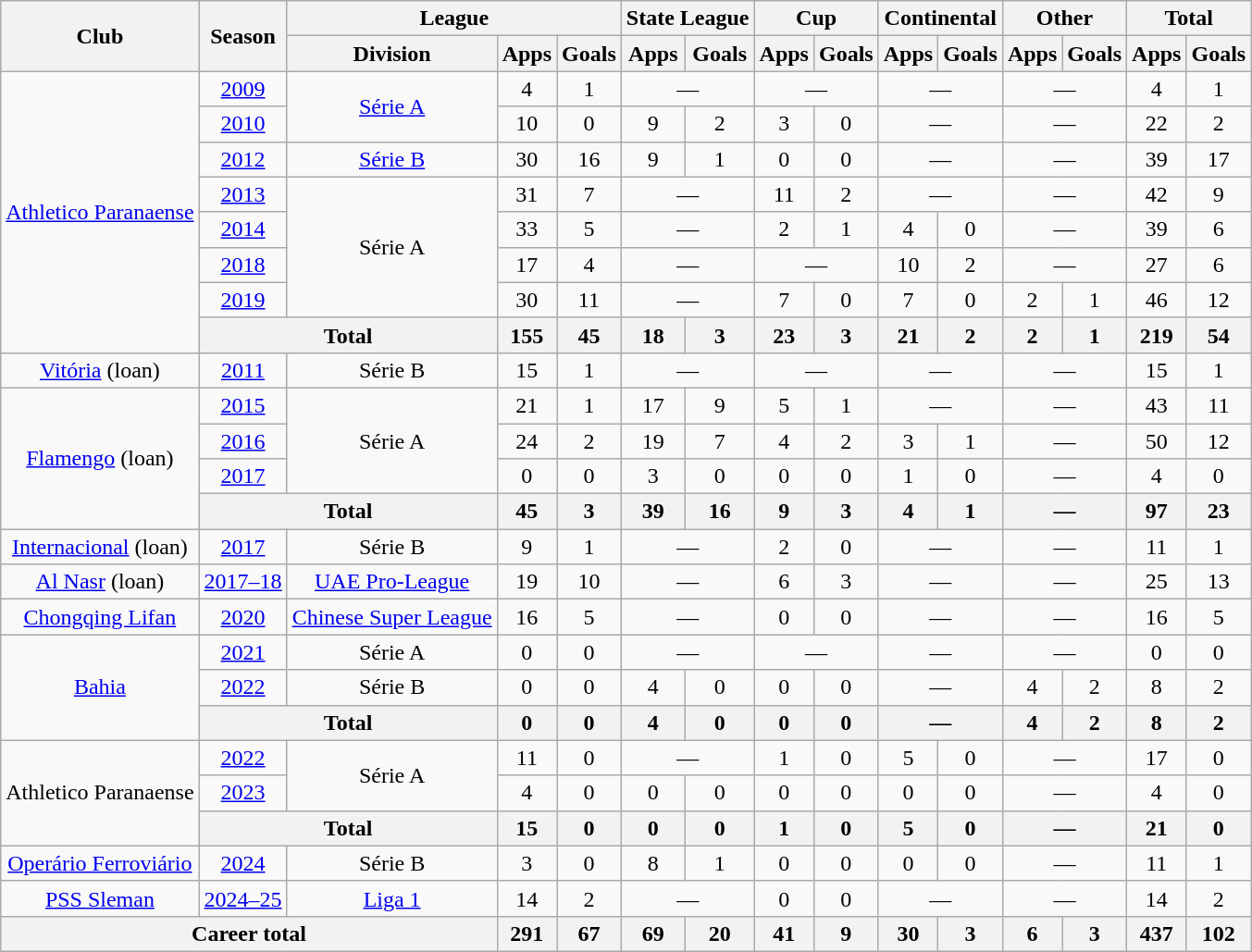<table class="wikitable" style="text-align:center">
<tr>
<th rowspan="2">Club</th>
<th rowspan="2">Season</th>
<th colspan="3">League</th>
<th colspan="2">State League</th>
<th colspan="2">Cup</th>
<th colspan="2">Continental</th>
<th colspan="2">Other</th>
<th colspan="2">Total</th>
</tr>
<tr>
<th>Division</th>
<th>Apps</th>
<th>Goals</th>
<th>Apps</th>
<th>Goals</th>
<th>Apps</th>
<th>Goals</th>
<th>Apps</th>
<th>Goals</th>
<th>Apps</th>
<th>Goals</th>
<th>Apps</th>
<th>Goals</th>
</tr>
<tr>
<td rowspan="8"><a href='#'>Athletico Paranaense</a></td>
<td><a href='#'>2009</a></td>
<td rowspan="2"><a href='#'>Série A</a></td>
<td>4</td>
<td>1</td>
<td colspan="2">—</td>
<td colspan="2">—</td>
<td colspan="2">—</td>
<td colspan="2">—</td>
<td>4</td>
<td>1</td>
</tr>
<tr>
<td><a href='#'>2010</a></td>
<td>10</td>
<td>0</td>
<td>9</td>
<td>2</td>
<td>3</td>
<td>0</td>
<td colspan="2">—</td>
<td colspan="2">—</td>
<td>22</td>
<td>2</td>
</tr>
<tr>
<td><a href='#'>2012</a></td>
<td><a href='#'>Série B</a></td>
<td>30</td>
<td>16</td>
<td>9</td>
<td>1</td>
<td>0</td>
<td>0</td>
<td colspan="2">—</td>
<td colspan="2">—</td>
<td>39</td>
<td>17</td>
</tr>
<tr>
<td><a href='#'>2013</a></td>
<td rowspan="4">Série A</td>
<td>31</td>
<td>7</td>
<td colspan="2">—</td>
<td>11</td>
<td>2</td>
<td colspan="2">—</td>
<td colspan="2">—</td>
<td>42</td>
<td>9</td>
</tr>
<tr>
<td><a href='#'>2014</a></td>
<td>33</td>
<td>5</td>
<td colspan="2">—</td>
<td>2</td>
<td>1</td>
<td>4</td>
<td>0</td>
<td colspan="2">—</td>
<td>39</td>
<td>6</td>
</tr>
<tr>
<td><a href='#'>2018</a></td>
<td>17</td>
<td>4</td>
<td colspan="2">—</td>
<td colspan="2">—</td>
<td>10</td>
<td>2</td>
<td colspan="2">—</td>
<td>27</td>
<td>6</td>
</tr>
<tr>
<td><a href='#'>2019</a></td>
<td>30</td>
<td>11</td>
<td colspan="2">—</td>
<td>7</td>
<td>0</td>
<td>7</td>
<td>0</td>
<td>2</td>
<td>1</td>
<td>46</td>
<td>12</td>
</tr>
<tr>
<th colspan="2">Total</th>
<th>155</th>
<th>45</th>
<th>18</th>
<th>3</th>
<th>23</th>
<th>3</th>
<th>21</th>
<th>2</th>
<th>2</th>
<th>1</th>
<th>219</th>
<th>54</th>
</tr>
<tr>
<td><a href='#'>Vitória</a> (loan)</td>
<td><a href='#'>2011</a></td>
<td>Série B</td>
<td>15</td>
<td>1</td>
<td colspan="2">—</td>
<td colspan="2">—</td>
<td colspan="2">—</td>
<td colspan="2">—</td>
<td>15</td>
<td>1</td>
</tr>
<tr>
<td rowspan="4"><a href='#'>Flamengo</a> (loan)</td>
<td><a href='#'>2015</a></td>
<td rowspan="3">Série A</td>
<td>21</td>
<td>1</td>
<td>17</td>
<td>9</td>
<td>5</td>
<td>1</td>
<td colspan="2">—</td>
<td colspan="2">—</td>
<td>43</td>
<td>11</td>
</tr>
<tr>
<td><a href='#'>2016</a></td>
<td>24</td>
<td>2</td>
<td>19</td>
<td>7</td>
<td>4</td>
<td>2</td>
<td>3</td>
<td>1</td>
<td colspan="2">—</td>
<td>50</td>
<td>12</td>
</tr>
<tr>
<td><a href='#'>2017</a></td>
<td>0</td>
<td>0</td>
<td>3</td>
<td>0</td>
<td>0</td>
<td>0</td>
<td>1</td>
<td>0</td>
<td colspan="2">—</td>
<td>4</td>
<td>0</td>
</tr>
<tr>
<th colspan="2">Total</th>
<th>45</th>
<th>3</th>
<th>39</th>
<th>16</th>
<th>9</th>
<th>3</th>
<th>4</th>
<th>1</th>
<th colspan="2">—</th>
<th>97</th>
<th>23</th>
</tr>
<tr>
<td><a href='#'>Internacional</a> (loan)</td>
<td><a href='#'>2017</a></td>
<td>Série B</td>
<td>9</td>
<td>1</td>
<td colspan="2">—</td>
<td>2</td>
<td>0</td>
<td colspan="2">—</td>
<td colspan="2">—</td>
<td>11</td>
<td>1</td>
</tr>
<tr>
<td><a href='#'>Al Nasr</a> (loan)</td>
<td><a href='#'>2017–18</a></td>
<td><a href='#'>UAE Pro-League</a></td>
<td>19</td>
<td>10</td>
<td colspan="2">—</td>
<td>6</td>
<td>3</td>
<td colspan="2">—</td>
<td colspan="2">—</td>
<td>25</td>
<td>13</td>
</tr>
<tr>
<td><a href='#'>Chongqing Lifan</a></td>
<td><a href='#'>2020</a></td>
<td><a href='#'>Chinese Super League</a></td>
<td>16</td>
<td>5</td>
<td colspan="2">—</td>
<td>0</td>
<td>0</td>
<td colspan="2">—</td>
<td colspan="2">—</td>
<td>16</td>
<td>5</td>
</tr>
<tr>
<td rowspan="3"><a href='#'>Bahia</a></td>
<td><a href='#'>2021</a></td>
<td>Série A</td>
<td>0</td>
<td>0</td>
<td colspan="2">—</td>
<td colspan="2">—</td>
<td colspan="2">—</td>
<td colspan="2">—</td>
<td>0</td>
<td>0</td>
</tr>
<tr>
<td><a href='#'>2022</a></td>
<td>Série B</td>
<td>0</td>
<td>0</td>
<td>4</td>
<td>0</td>
<td>0</td>
<td>0</td>
<td colspan="2">—</td>
<td>4</td>
<td>2</td>
<td>8</td>
<td>2</td>
</tr>
<tr>
<th colspan="2">Total</th>
<th>0</th>
<th>0</th>
<th>4</th>
<th>0</th>
<th>0</th>
<th>0</th>
<th colspan="2">—</th>
<th>4</th>
<th>2</th>
<th>8</th>
<th>2</th>
</tr>
<tr>
<td rowspan="3">Athletico Paranaense</td>
<td><a href='#'>2022</a></td>
<td rowspan="2">Série A</td>
<td>11</td>
<td>0</td>
<td colspan="2">—</td>
<td>1</td>
<td>0</td>
<td>5</td>
<td>0</td>
<td colspan="2">—</td>
<td>17</td>
<td>0</td>
</tr>
<tr>
<td><a href='#'>2023</a></td>
<td>4</td>
<td>0</td>
<td>0</td>
<td>0</td>
<td>0</td>
<td>0</td>
<td>0</td>
<td>0</td>
<td colspan="2">—</td>
<td>4</td>
<td>0</td>
</tr>
<tr>
<th colspan="2">Total</th>
<th>15</th>
<th>0</th>
<th>0</th>
<th>0</th>
<th>1</th>
<th>0</th>
<th>5</th>
<th>0</th>
<th colspan="2">—</th>
<th>21</th>
<th>0</th>
</tr>
<tr>
<td rowspan="1"><a href='#'>Operário Ferroviário</a></td>
<td><a href='#'>2024</a></td>
<td rowspan="1">Série B</td>
<td>3</td>
<td>0</td>
<td>8</td>
<td>1</td>
<td>0</td>
<td>0</td>
<td>0</td>
<td>0</td>
<td colspan="2">—</td>
<td>11</td>
<td>1</td>
</tr>
<tr>
<td><a href='#'>PSS Sleman</a></td>
<td><a href='#'>2024–25</a></td>
<td><a href='#'>Liga 1</a></td>
<td>14</td>
<td>2</td>
<td colspan="2">—</td>
<td>0</td>
<td>0</td>
<td colspan="2">—</td>
<td colspan="2">—</td>
<td>14</td>
<td>2</td>
</tr>
<tr>
<th colspan="3">Career total</th>
<th>291</th>
<th>67</th>
<th>69</th>
<th>20</th>
<th>41</th>
<th>9</th>
<th>30</th>
<th>3</th>
<th>6</th>
<th>3</th>
<th>437</th>
<th>102</th>
</tr>
</table>
